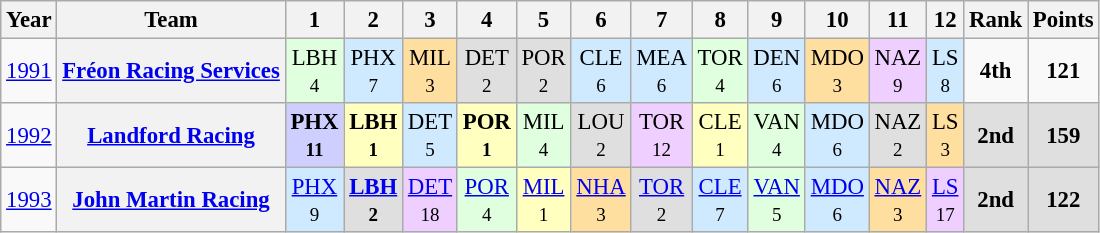<table class="wikitable" style="text-align:center; font-size:95%">
<tr>
<th>Year</th>
<th>Team</th>
<th>1</th>
<th>2</th>
<th>3</th>
<th>4</th>
<th>5</th>
<th>6</th>
<th>7</th>
<th>8</th>
<th>9</th>
<th>10</th>
<th>11</th>
<th>12</th>
<th>Rank</th>
<th>Points</th>
</tr>
<tr>
<td><a href='#'>1991</a></td>
<th><a href='#'>Fréon Racing Services</a></th>
<td style="background:#DFFFDF;">LBH<br><small>4</small></td>
<td style="background:#CFEAFF;">PHX<br><small>7</small></td>
<td style="background:#FFDF9F;">MIL<br><small>3</small></td>
<td style="background:#DFDFDF;">DET<br><small>2</small></td>
<td style="background:#DFDFDF;">POR<br><small>2</small></td>
<td style="background:#CFEAFF;">CLE<br><small>6</small></td>
<td style="background:#CFEAFF;">MEA<br><small>6</small></td>
<td style="background:#DFFFDF;">TOR<br><small>4</small></td>
<td style="background:#CFEAFF;">DEN<br><small>6</small></td>
<td style="background:#FFDF9F;">MDO<br><small>3</small></td>
<td style="background:#EFCFFF;">NAZ<br><small>9</small></td>
<td style="background:#CFEAFF;">LS<br><small>8</small></td>
<td><strong>4th</strong></td>
<td><strong>121</strong></td>
</tr>
<tr>
<td><a href='#'>1992</a></td>
<th><a href='#'>Landford Racing</a></th>
<td style="background:#CFCFFF;"><strong>PHX<br><small>11</small></strong></td>
<td style="background:#FFFFBF;"><strong>LBH<br><small>1</small></strong></td>
<td style="background:#CFEAFF;">DET<br><small>5</small></td>
<td style="background:#FFFFBF;"><strong>POR<br><small>1</small></strong></td>
<td style="background:#DFFFDF;">MIL<br><small>4</small></td>
<td style="background:#DFDFDF;">LOU<br><small>2</small></td>
<td style="background:#EFCFFF;">TOR<br><small>12</small></td>
<td style="background:#FFFFBF;">CLE<br><small>1</small></td>
<td style="background:#DFFFDF;">VAN<br><small>4</small></td>
<td style="background:#CFEAFF;">MDO<br><small>6</small></td>
<td style="background:#DFDFDF;">NAZ<br><small>2</small></td>
<td style="background:#FFDF9F;">LS<br><small>3</small></td>
<td style="background:#DFDFDF;"><strong>2nd</strong></td>
<td style="background:#DFDFDF;"><strong>159</strong></td>
</tr>
<tr>
<td><a href='#'>1993</a></td>
<th><a href='#'>John Martin Racing</a></th>
<td style="background:#CFEAFF;"><a href='#'>PHX</a><br><small>9</small></td>
<td style="background:#DFDFDF;"><strong><a href='#'>LBH</a><br><small>2</small></strong></td>
<td style="background:#EFCFFF;"><a href='#'>DET</a><br><small>18</small></td>
<td style="background:#DFFFDF;"><a href='#'>POR</a><br><small>4</small></td>
<td style="background:#FFFFBF;"><a href='#'>MIL</a><br><small>1</small></td>
<td style="background:#FFDF9F;"><a href='#'>NHA</a><br><small>3</small></td>
<td style="background:#DFDFDF;"><a href='#'>TOR</a><br><small>2</small></td>
<td style="background:#CFEAFF;"><a href='#'>CLE</a><br><small>7</small></td>
<td style="background:#DFFFDF;"><a href='#'>VAN</a><br><small>5</small></td>
<td style="background:#CFEAFF;"><a href='#'>MDO</a><br><small>6</small></td>
<td style="background:#FFDF9F;"><a href='#'>NAZ</a><br><small>3</small></td>
<td style="background:#EFCFFF;"><a href='#'>LS</a> <br><small>17</small></td>
<td style="background:#DFDFDF;"><strong>2nd</strong></td>
<td style="background:#DFDFDF;"><strong>122</strong></td>
</tr>
</table>
